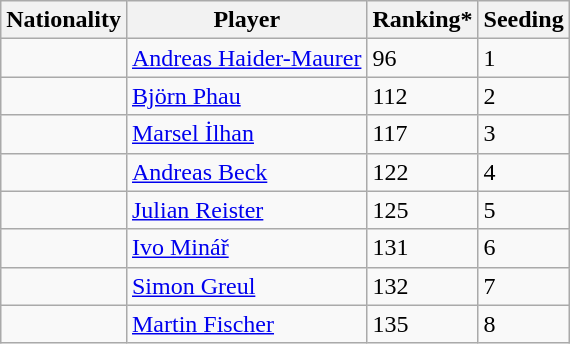<table class="wikitable" border="1">
<tr>
<th>Nationality</th>
<th>Player</th>
<th>Ranking*</th>
<th>Seeding</th>
</tr>
<tr>
<td></td>
<td><a href='#'>Andreas Haider-Maurer</a></td>
<td>96</td>
<td>1</td>
</tr>
<tr>
<td></td>
<td><a href='#'>Björn Phau</a></td>
<td>112</td>
<td>2</td>
</tr>
<tr>
<td></td>
<td><a href='#'>Marsel İlhan</a></td>
<td>117</td>
<td>3</td>
</tr>
<tr>
<td></td>
<td><a href='#'>Andreas Beck</a></td>
<td>122</td>
<td>4</td>
</tr>
<tr>
<td></td>
<td><a href='#'>Julian Reister</a></td>
<td>125</td>
<td>5</td>
</tr>
<tr>
<td></td>
<td><a href='#'>Ivo Minář</a></td>
<td>131</td>
<td>6</td>
</tr>
<tr>
<td></td>
<td><a href='#'>Simon Greul</a></td>
<td>132</td>
<td>7</td>
</tr>
<tr>
<td></td>
<td><a href='#'>Martin Fischer</a></td>
<td>135</td>
<td>8</td>
</tr>
</table>
